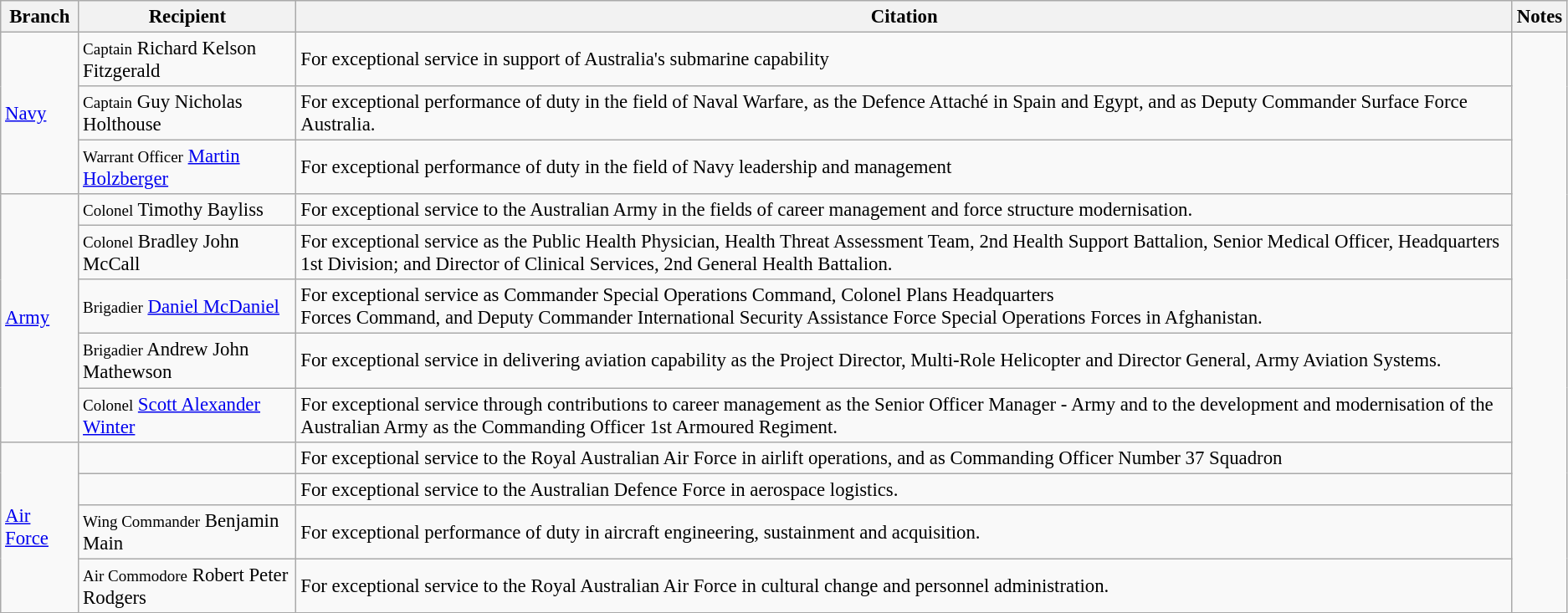<table class="wikitable" style="font-size:95%;">
<tr>
<th>Branch</th>
<th>Recipient</th>
<th>Citation</th>
<th>Notes</th>
</tr>
<tr>
<td rowspan="3"><a href='#'>Navy</a></td>
<td><small>Captain</small> Richard Kelson Fitzgerald </td>
<td>For exceptional service in support of Australia's submarine capability</td>
<td rowspan=12></td>
</tr>
<tr>
<td><small>Captain</small> Guy Nicholas Holthouse </td>
<td>For exceptional performance of duty in the field of Naval Warfare, as the Defence Attaché in Spain and Egypt, and as Deputy Commander Surface Force Australia.</td>
</tr>
<tr>
<td><small>Warrant Officer</small> <a href='#'>Martin Holzberger</a> </td>
<td>For exceptional performance of duty in the field of Navy leadership and management</td>
</tr>
<tr>
<td rowspan="5"><a href='#'>Army</a></td>
<td><small>Colonel</small> Timothy Bayliss</td>
<td>For exceptional service to the Australian Army in the fields of career management and force structure modernisation.</td>
</tr>
<tr>
<td><small>Colonel</small> Bradley John McCall</td>
<td>For exceptional service as the Public Health Physician, Health Threat Assessment Team, 2nd Health Support Battalion, Senior Medical Officer, Headquarters 1st Division; and Director of Clinical Services, 2nd General Health Battalion.</td>
</tr>
<tr>
<td><small>Brigadier</small> <a href='#'>Daniel McDaniel</a> </td>
<td>For exceptional service as Commander Special Operations Command, Colonel Plans Headquarters<br>Forces Command, and Deputy Commander International Security Assistance Force Special Operations Forces in Afghanistan.</td>
</tr>
<tr>
<td><small>Brigadier</small> Andrew John Mathewson</td>
<td>For exceptional service in delivering aviation capability as the Project Director, Multi-Role Helicopter and Director General, Army Aviation Systems.</td>
</tr>
<tr>
<td><small>Colonel</small> <a href='#'>Scott Alexander Winter</a></td>
<td>For exceptional service through contributions to career management as the Senior Officer Manager - Army and to the development and modernisation of the Australian Army as the Commanding Officer 1st Armoured Regiment.</td>
</tr>
<tr>
<td rowspan="4"><a href='#'>Air Force</a></td>
<td></td>
<td>For exceptional service to the Royal Australian Air Force in airlift operations, and as Commanding Officer Number 37 Squadron</td>
</tr>
<tr>
<td></td>
<td>For exceptional service to the Australian Defence Force in aerospace logistics.</td>
</tr>
<tr>
<td><small>Wing Commander</small> Benjamin Main</td>
<td>For exceptional performance of duty in aircraft engineering, sustainment and acquisition.</td>
</tr>
<tr>
<td><small>Air Commodore</small> Robert Peter Rodgers </td>
<td>For exceptional service to the Royal Australian Air Force in cultural change and personnel administration.</td>
</tr>
</table>
